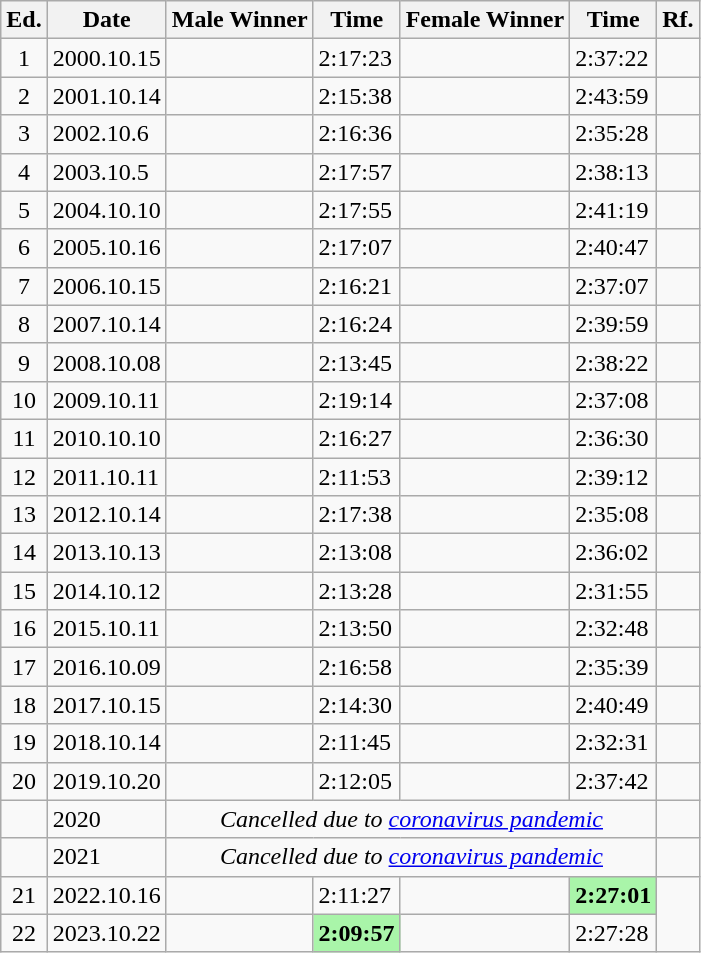<table class="wikitable sortable">
<tr>
<th class="unsortable">Ed.</th>
<th>Date</th>
<th>Male Winner</th>
<th>Time</th>
<th>Female Winner</th>
<th>Time</th>
<th class="unsortable">Rf.</th>
</tr>
<tr>
<td align="center">1</td>
<td>2000.10.15</td>
<td></td>
<td>2:17:23</td>
<td></td>
<td>2:37:22</td>
<td></td>
</tr>
<tr>
<td align="center">2</td>
<td>2001.10.14</td>
<td></td>
<td>2:15:38</td>
<td></td>
<td>2:43:59</td>
<td></td>
</tr>
<tr>
<td align="center">3</td>
<td>2002.10.6</td>
<td></td>
<td>2:16:36</td>
<td></td>
<td>2:35:28</td>
<td></td>
</tr>
<tr>
<td align="center">4</td>
<td>2003.10.5</td>
<td></td>
<td>2:17:57</td>
<td></td>
<td>2:38:13</td>
<td></td>
</tr>
<tr>
<td align="center">5</td>
<td>2004.10.10</td>
<td></td>
<td>2:17:55</td>
<td></td>
<td>2:41:19</td>
<td></td>
</tr>
<tr>
<td align="center">6</td>
<td>2005.10.16</td>
<td></td>
<td>2:17:07</td>
<td></td>
<td>2:40:47</td>
<td></td>
</tr>
<tr>
<td align="center">7</td>
<td>2006.10.15</td>
<td></td>
<td>2:16:21</td>
<td></td>
<td>2:37:07</td>
<td></td>
</tr>
<tr>
<td align="center">8</td>
<td>2007.10.14</td>
<td></td>
<td>2:16:24</td>
<td></td>
<td>2:39:59</td>
<td></td>
</tr>
<tr>
<td align="center">9</td>
<td>2008.10.08</td>
<td></td>
<td>2:13:45</td>
<td></td>
<td>2:38:22</td>
<td></td>
</tr>
<tr>
<td align="center">10</td>
<td>2009.10.11</td>
<td></td>
<td>2:19:14</td>
<td></td>
<td>2:37:08</td>
<td></td>
</tr>
<tr>
<td align="center">11</td>
<td>2010.10.10</td>
<td></td>
<td>2:16:27</td>
<td></td>
<td>2:36:30</td>
<td></td>
</tr>
<tr>
<td align="center">12</td>
<td>2011.10.11</td>
<td></td>
<td>2:11:53</td>
<td></td>
<td>2:39:12</td>
<td></td>
</tr>
<tr>
<td align="center">13</td>
<td>2012.10.14</td>
<td></td>
<td>2:17:38</td>
<td></td>
<td>2:35:08</td>
<td></td>
</tr>
<tr>
<td align="center">14</td>
<td>2013.10.13</td>
<td></td>
<td>2:13:08</td>
<td></td>
<td>2:36:02</td>
<td></td>
</tr>
<tr>
<td align="center">15</td>
<td>2014.10.12</td>
<td></td>
<td>2:13:28</td>
<td></td>
<td>2:31:55</td>
<td></td>
</tr>
<tr>
<td align="center">16</td>
<td>2015.10.11</td>
<td></td>
<td>2:13:50</td>
<td></td>
<td>2:32:48</td>
<td></td>
</tr>
<tr>
<td align="center">17</td>
<td>2016.10.09</td>
<td></td>
<td>2:16:58</td>
<td></td>
<td>2:35:39</td>
<td></td>
</tr>
<tr>
<td align="center">18</td>
<td>2017.10.15</td>
<td></td>
<td>2:14:30</td>
<td></td>
<td>2:40:49</td>
<td></td>
</tr>
<tr>
<td align="center">19</td>
<td>2018.10.14</td>
<td></td>
<td>2:11:45</td>
<td></td>
<td>2:32:31</td>
<td></td>
</tr>
<tr>
<td align="center">20</td>
<td>2019.10.20</td>
<td></td>
<td>2:12:05</td>
<td></td>
<td>2:37:42</td>
<td></td>
</tr>
<tr>
<td></td>
<td>2020</td>
<td colspan="4" align="center" data-sort-value=""><em>Cancelled due to <a href='#'>coronavirus pandemic</a></em></td>
<td></td>
</tr>
<tr>
<td></td>
<td>2021</td>
<td colspan="4" align="center" data-sort-value=""><em>Cancelled due to <a href='#'>coronavirus pandemic</a></em></td>
<td></td>
</tr>
<tr>
<td align="center">21</td>
<td>2022.10.16</td>
<td></td>
<td>2:11:27</td>
<td></td>
<td bgcolor=#A9F5A9><strong>2:27:01</strong></td>
</tr>
<tr>
<td align="center">22</td>
<td>2023.10.22</td>
<td></td>
<td bgcolor=#A9F5A9><strong>2:09:57</strong></td>
<td></td>
<td>2:27:28</td>
</tr>
</table>
